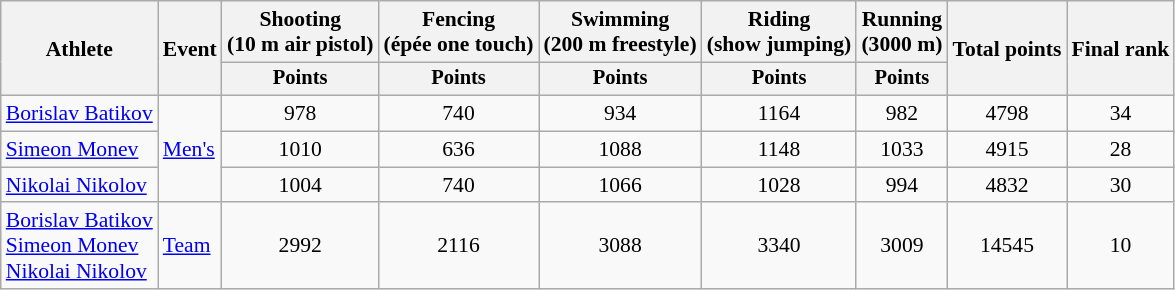<table class="wikitable" style="font-size:90%">
<tr>
<th rowspan="2">Athlete</th>
<th rowspan="2">Event</th>
<th>Shooting<br><span>(10 m air pistol)</span></th>
<th>Fencing<br><span>(épée one touch)</span></th>
<th>Swimming<br><span>(200 m freestyle)</span></th>
<th>Riding<br><span>(show jumping)</span></th>
<th>Running<br><span>(3000 m)</span></th>
<th rowspan=2>Total points</th>
<th rowspan=2>Final rank</th>
</tr>
<tr style="font-size:95%">
<th>Points</th>
<th>Points</th>
<th>Points</th>
<th>Points</th>
<th>Points</th>
</tr>
<tr align=center>
<td align=left><a href='#'>Borislav Batikov</a></td>
<td style="text-align:left;" rowspan="3"><a href='#'>Men's</a></td>
<td>978</td>
<td>740</td>
<td>934</td>
<td>1164</td>
<td>982</td>
<td>4798</td>
<td>34</td>
</tr>
<tr align=center>
<td align=left><a href='#'>Simeon Monev</a></td>
<td>1010</td>
<td>636</td>
<td>1088</td>
<td>1148</td>
<td>1033</td>
<td>4915</td>
<td>28</td>
</tr>
<tr align=center>
<td align=left><a href='#'>Nikolai Nikolov</a></td>
<td>1004</td>
<td>740</td>
<td>1066</td>
<td>1028</td>
<td>994</td>
<td>4832</td>
<td>30</td>
</tr>
<tr align=center>
<td align=left><a href='#'>Borislav Batikov</a><br><a href='#'>Simeon Monev</a><br><a href='#'>Nikolai Nikolov</a></td>
<td align=left><a href='#'>Team</a></td>
<td>2992</td>
<td>2116</td>
<td>3088</td>
<td>3340</td>
<td>3009</td>
<td>14545</td>
<td>10</td>
</tr>
</table>
